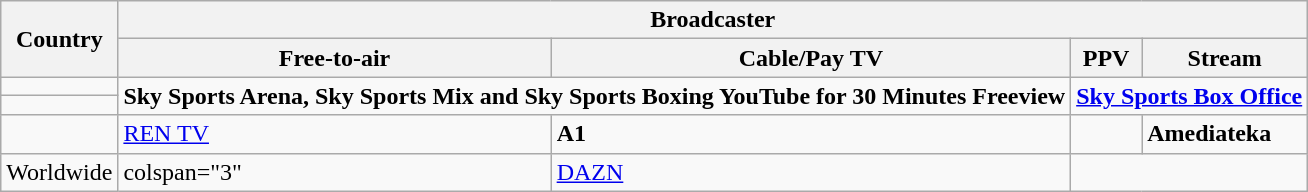<table class="wikitable">
<tr>
<th rowspan="2">Country</th>
<th colspan="4">Broadcaster</th>
</tr>
<tr>
<th>Free-to-air</th>
<th>Cable/Pay TV</th>
<th>PPV</th>
<th>Stream</th>
</tr>
<tr>
<td><strong></strong></td>
<td colspan="2" rowspan="2"><strong>Sky Sports Arena, Sky Sports Mix and Sky Sports Boxing YouTube for 30 Minutes Freeview</strong></td>
<td colspan="2" rowspan="2"><strong><a href='#'>Sky Sports Box Office</a></strong></td>
</tr>
<tr>
<td></td>
</tr>
<tr>
<td><strong></strong></td>
<td><a href='#'>REN TV</a></td>
<td><strong>A1</strong></td>
<td></td>
<td><strong>Amediateka</strong></td>
</tr>
<tr>
<td>Worldwide</td>
<td>colspan="3" </td>
<td><a href='#'>DAZN</a></td>
</tr>
</table>
